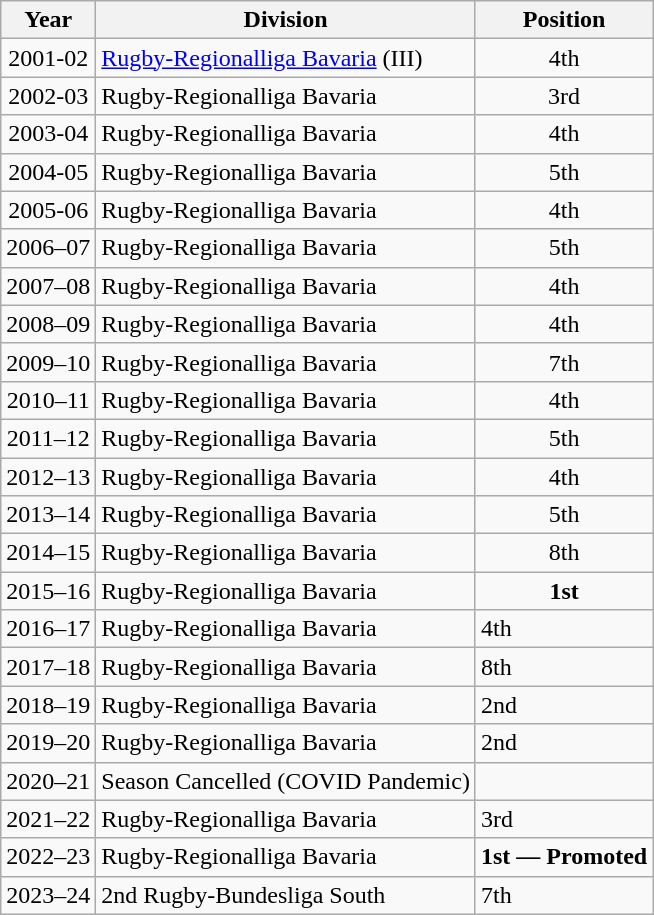<table class="wikitable">
<tr>
<th>Year</th>
<th>Division</th>
<th>Position</th>
</tr>
<tr align="center">
<td>2001-02</td>
<td align="left"><a href='#'>Rugby-Regionalliga Bavaria</a> (III)</td>
<td>4th</td>
</tr>
<tr align="center">
<td>2002-03</td>
<td align="left">Rugby-Regionalliga Bavaria</td>
<td>3rd</td>
</tr>
<tr align="center">
<td>2003-04</td>
<td align="left">Rugby-Regionalliga Bavaria</td>
<td>4th</td>
</tr>
<tr align="center">
<td>2004-05</td>
<td align="left">Rugby-Regionalliga Bavaria</td>
<td>5th</td>
</tr>
<tr align="center">
<td>2005-06</td>
<td align="left">Rugby-Regionalliga Bavaria</td>
<td>4th</td>
</tr>
<tr align="center">
<td>2006–07</td>
<td align="left">Rugby-Regionalliga Bavaria</td>
<td>5th</td>
</tr>
<tr align="center">
<td>2007–08</td>
<td align="left">Rugby-Regionalliga Bavaria</td>
<td>4th</td>
</tr>
<tr align="center">
<td>2008–09</td>
<td align="left">Rugby-Regionalliga Bavaria</td>
<td>4th</td>
</tr>
<tr align="center">
<td>2009–10</td>
<td align="left">Rugby-Regionalliga Bavaria</td>
<td>7th</td>
</tr>
<tr align="center">
<td>2010–11</td>
<td align="left">Rugby-Regionalliga Bavaria</td>
<td>4th</td>
</tr>
<tr align="center">
<td>2011–12</td>
<td align="left">Rugby-Regionalliga Bavaria</td>
<td>5th</td>
</tr>
<tr align="center">
<td>2012–13</td>
<td align="left">Rugby-Regionalliga Bavaria</td>
<td>4th</td>
</tr>
<tr align="center">
<td>2013–14</td>
<td align="left">Rugby-Regionalliga Bavaria</td>
<td>5th</td>
</tr>
<tr align="center">
<td>2014–15</td>
<td align="left">Rugby-Regionalliga Bavaria</td>
<td>8th</td>
</tr>
<tr align="center">
<td>2015–16</td>
<td align="left">Rugby-Regionalliga Bavaria</td>
<td><strong>1st</strong></td>
</tr>
<tr>
<td>2016–17</td>
<td>Rugby-Regionalliga Bavaria</td>
<td>4th</td>
</tr>
<tr>
<td>2017–18</td>
<td>Rugby-Regionalliga Bavaria</td>
<td>8th</td>
</tr>
<tr>
<td>2018–19</td>
<td>Rugby-Regionalliga Bavaria</td>
<td>2nd</td>
</tr>
<tr>
<td>2019–20</td>
<td>Rugby-Regionalliga Bavaria</td>
<td>2nd</td>
</tr>
<tr>
<td>2020–21</td>
<td>Season Cancelled (COVID Pandemic)</td>
<td></td>
</tr>
<tr>
<td>2021–22</td>
<td>Rugby-Regionalliga Bavaria</td>
<td>3rd</td>
</tr>
<tr>
<td>2022–23</td>
<td>Rugby-Regionalliga Bavaria</td>
<td><strong>1st — Promoted</strong></td>
</tr>
<tr>
<td>2023–24</td>
<td>2nd Rugby-Bundesliga South</td>
<td>7th</td>
</tr>
</table>
